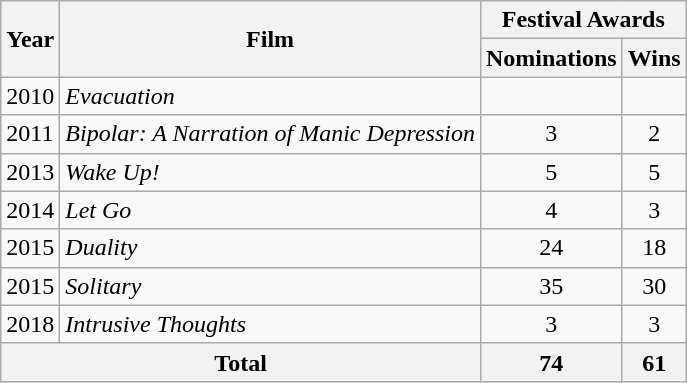<table class="wikitable sortable">
<tr>
<th rowspan="2">Year</th>
<th rowspan="2">Film</th>
<th colspan="2" style="text-align:center;">Festival Awards</th>
</tr>
<tr>
<th>Nominations</th>
<th>Wins</th>
</tr>
<tr>
<td>2010</td>
<td><em>Evacuation</em></td>
<td align=center></td>
<td></td>
</tr>
<tr>
<td>2011</td>
<td><em>Bipolar: A Narration of Manic Depression</em></td>
<td align=center>3</td>
<td align=center>2</td>
</tr>
<tr>
<td>2013</td>
<td><em>Wake Up!</em></td>
<td align=center>5</td>
<td align=center>5</td>
</tr>
<tr>
<td>2014</td>
<td><em>Let Go</em></td>
<td align=center>4</td>
<td align=center>3</td>
</tr>
<tr>
<td>2015</td>
<td><em>Duality</em></td>
<td align=center>24</td>
<td align=center>18</td>
</tr>
<tr>
<td>2015</td>
<td><em>Solitary</em></td>
<td align=center>35</td>
<td align=center>30</td>
</tr>
<tr>
<td>2018</td>
<td><em>Intrusive Thoughts</em></td>
<td align=center>3</td>
<td align=center>3</td>
</tr>
<tr>
<th colspan="2"><strong>Total</strong></th>
<th align=center>74</th>
<th align=center>61</th>
</tr>
</table>
